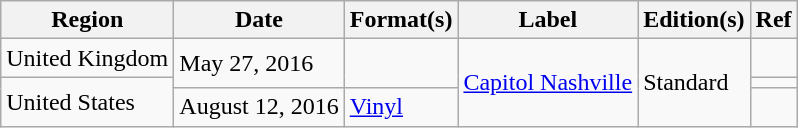<table class="wikitable plainrowheaders">
<tr>
<th scope="col">Region</th>
<th scope="col">Date</th>
<th scope="col">Format(s)</th>
<th scope="col">Label</th>
<th scope="col">Edition(s)</th>
<th scope="col">Ref</th>
</tr>
<tr>
<td>United Kingdom</td>
<td rowspan="2">May 27, 2016</td>
<td rowspan="2"></td>
<td rowspan="3"><a href='#'>Capitol Nashville</a></td>
<td rowspan="3">Standard</td>
<td></td>
</tr>
<tr>
<td rowspan="2">United States</td>
<td></td>
</tr>
<tr>
<td>August 12, 2016</td>
<td><a href='#'>Vinyl</a></td>
<td></td>
</tr>
</table>
